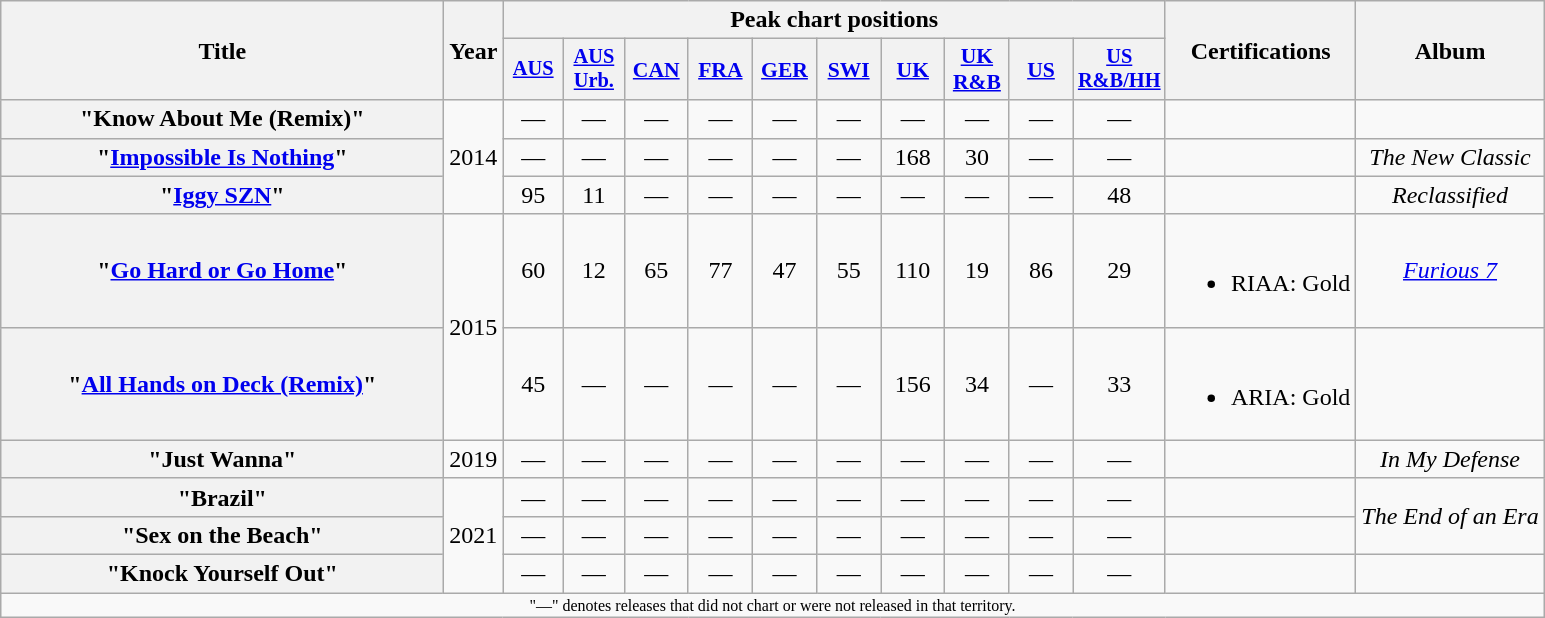<table class="wikitable plainrowheaders" style="text-align:center;">
<tr>
<th scope="col" rowspan="2" style="width:18em;">Title</th>
<th rowspan="2">Year</th>
<th colspan="10">Peak chart positions</th>
<th scope="col" rowspan="2">Certifications</th>
<th rowspan="2">Album</th>
</tr>
<tr>
<th scope="col" style="width:2.5em;font-size:85%;"><a href='#'>AUS</a><br></th>
<th scope="col" style="width:2.5em;font-size:85%;"><a href='#'>AUS Urb.</a><br></th>
<th scope="col" style="width:2.5em;font-size:90%;"><a href='#'>CAN</a><br></th>
<th scope="col" style="width:2.5em;font-size:90%;"><a href='#'>FRA</a><br></th>
<th scope="col" style="width:2.5em;font-size:90%;"><a href='#'>GER</a><br></th>
<th scope="col" style="width:2.5em;font-size:90%;"><a href='#'>SWI</a><br></th>
<th scope="col" style="width:2.5em;font-size:90%;"><a href='#'>UK</a> <br></th>
<th scope="col" style="width:2.5em;font-size:90%;"><a href='#'>UK<br>R&B</a> <br></th>
<th scope="col" style="width:2.5em;font-size:90%;"><a href='#'>US</a><br></th>
<th scope="col" style="width:2.5em;font-size:85%;"><a href='#'>US R&B/HH</a><br></th>
</tr>
<tr>
<th scope="row">"Know About Me (Remix)"<br></th>
<td rowspan="3">2014</td>
<td>—</td>
<td>—</td>
<td>—</td>
<td>—</td>
<td>—</td>
<td>—</td>
<td>—</td>
<td>—</td>
<td>—</td>
<td>—</td>
<td></td>
<td></td>
</tr>
<tr>
<th scope="row">"<a href='#'>Impossible Is Nothing</a>"</th>
<td>—</td>
<td>—</td>
<td>—</td>
<td>—</td>
<td>—</td>
<td>—</td>
<td>168</td>
<td>30</td>
<td>—</td>
<td>—</td>
<td></td>
<td><em>The New Classic</em></td>
</tr>
<tr>
<th scope="row">"<a href='#'>Iggy SZN</a>"</th>
<td>95</td>
<td>11</td>
<td>—</td>
<td>—</td>
<td>—</td>
<td>—</td>
<td>—</td>
<td>—</td>
<td>—</td>
<td>48</td>
<td></td>
<td><em>Reclassified</em></td>
</tr>
<tr>
<th scope="row">"<a href='#'>Go Hard or Go Home</a>"<br></th>
<td rowspan="2">2015</td>
<td>60</td>
<td>12</td>
<td>65</td>
<td>77</td>
<td>47</td>
<td>55</td>
<td>110</td>
<td>19</td>
<td>86</td>
<td>29</td>
<td><br><ul><li>RIAA: Gold</li></ul></td>
<td><em><a href='#'>Furious 7</a></em></td>
</tr>
<tr>
<th scope="row">"<a href='#'>All Hands on Deck (Remix)</a>"<br></th>
<td>45</td>
<td>—</td>
<td>—</td>
<td>—</td>
<td>—</td>
<td>—</td>
<td>156</td>
<td>34</td>
<td>—</td>
<td>33</td>
<td><br><ul><li>ARIA: Gold</li></ul></td>
<td></td>
</tr>
<tr>
<th scope="row">"Just Wanna"</th>
<td>2019</td>
<td>—</td>
<td>—</td>
<td>—</td>
<td>—</td>
<td>—</td>
<td>—</td>
<td>—</td>
<td>—</td>
<td>—</td>
<td>—</td>
<td></td>
<td><em>In My Defense</em></td>
</tr>
<tr>
<th scope="row">"Brazil"<br></th>
<td rowspan="3">2021</td>
<td>—</td>
<td>—</td>
<td>—</td>
<td>—</td>
<td>—</td>
<td>—</td>
<td>—</td>
<td>—</td>
<td>—</td>
<td>—</td>
<td></td>
<td rowspan="2"><em>The End of an Era</em></td>
</tr>
<tr>
<th scope="row">"Sex on the Beach"<br></th>
<td>—</td>
<td>—</td>
<td>—</td>
<td>—</td>
<td>—</td>
<td>—</td>
<td>—</td>
<td>—</td>
<td>—</td>
<td>—</td>
<td></td>
</tr>
<tr>
<th scope="row">"Knock Yourself Out"<br></th>
<td>—</td>
<td>—</td>
<td>—</td>
<td>—</td>
<td>—</td>
<td>—</td>
<td>—</td>
<td>—</td>
<td>—</td>
<td>—</td>
<td></td>
<td></td>
</tr>
<tr>
<td align="center" colspan="15" style="font-size:8pt">"—" denotes releases that did not chart or were not released in that territory.</td>
</tr>
</table>
